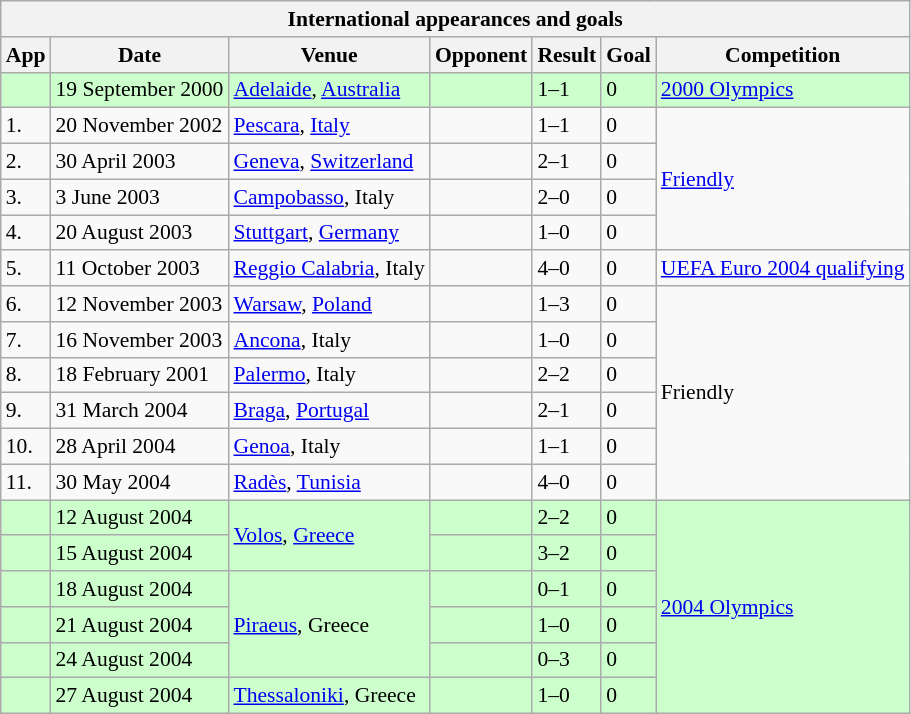<table class="wikitable collapsible collapsed" style="font-size:90%">
<tr>
<th colspan="7"><strong>International appearances and goals</strong></th>
</tr>
<tr>
<th>App</th>
<th>Date</th>
<th>Venue</th>
<th>Opponent</th>
<th>Result</th>
<th>Goal</th>
<th>Competition</th>
</tr>
<tr style="background:#cfc;">
<td></td>
<td>19 September 2000</td>
<td><a href='#'>Adelaide</a>, <a href='#'>Australia</a></td>
<td></td>
<td>1–1</td>
<td>0</td>
<td><a href='#'>2000 Olympics</a></td>
</tr>
<tr>
<td>1.</td>
<td>20 November 2002</td>
<td><a href='#'>Pescara</a>, <a href='#'>Italy</a></td>
<td></td>
<td>1–1</td>
<td>0</td>
<td rowspan=4><a href='#'>Friendly</a></td>
</tr>
<tr>
<td>2.</td>
<td>30 April 2003</td>
<td><a href='#'>Geneva</a>, <a href='#'>Switzerland</a></td>
<td></td>
<td>2–1</td>
<td>0</td>
</tr>
<tr>
<td>3.</td>
<td>3 June 2003</td>
<td><a href='#'>Campobasso</a>, Italy</td>
<td></td>
<td>2–0</td>
<td>0</td>
</tr>
<tr>
<td>4.</td>
<td>20 August 2003</td>
<td><a href='#'>Stuttgart</a>, <a href='#'>Germany</a></td>
<td></td>
<td>1–0</td>
<td>0</td>
</tr>
<tr>
<td>5.</td>
<td>11 October 2003</td>
<td><a href='#'>Reggio Calabria</a>, Italy</td>
<td></td>
<td>4–0</td>
<td>0</td>
<td><a href='#'>UEFA Euro 2004 qualifying</a></td>
</tr>
<tr>
<td>6.</td>
<td>12 November 2003</td>
<td><a href='#'>Warsaw</a>, <a href='#'>Poland</a></td>
<td></td>
<td>1–3</td>
<td>0</td>
<td rowspan=6>Friendly</td>
</tr>
<tr>
<td>7.</td>
<td>16 November 2003</td>
<td><a href='#'>Ancona</a>, Italy</td>
<td></td>
<td>1–0</td>
<td>0</td>
</tr>
<tr>
<td>8.</td>
<td>18 February 2001</td>
<td><a href='#'>Palermo</a>, Italy</td>
<td></td>
<td>2–2</td>
<td>0</td>
</tr>
<tr>
<td>9.</td>
<td>31 March 2004</td>
<td><a href='#'>Braga</a>, <a href='#'>Portugal</a></td>
<td></td>
<td>2–1</td>
<td>0</td>
</tr>
<tr>
<td>10.</td>
<td>28 April 2004</td>
<td><a href='#'>Genoa</a>, Italy</td>
<td></td>
<td>1–1</td>
<td>0</td>
</tr>
<tr>
<td>11.</td>
<td>30 May 2004</td>
<td><a href='#'>Radès</a>, <a href='#'>Tunisia</a></td>
<td></td>
<td>4–0</td>
<td>0</td>
</tr>
<tr style="background:#cfc;">
<td></td>
<td>12 August 2004</td>
<td rowspan=2><a href='#'>Volos</a>, <a href='#'>Greece</a></td>
<td></td>
<td>2–2</td>
<td>0</td>
<td rowspan=6><a href='#'>2004 Olympics</a></td>
</tr>
<tr style="background:#cfc;">
<td></td>
<td>15 August 2004</td>
<td></td>
<td>3–2</td>
<td>0</td>
</tr>
<tr style="background:#cfc;">
<td></td>
<td>18 August 2004</td>
<td rowspan=3><a href='#'>Piraeus</a>, Greece</td>
<td></td>
<td>0–1</td>
<td>0</td>
</tr>
<tr style="background:#cfc;">
<td></td>
<td>21 August 2004</td>
<td></td>
<td>1–0</td>
<td>0</td>
</tr>
<tr style="background:#cfc;">
<td></td>
<td>24 August 2004</td>
<td></td>
<td>0–3</td>
<td>0</td>
</tr>
<tr style="background:#cfc;">
<td></td>
<td>27 August 2004</td>
<td><a href='#'>Thessaloniki</a>, Greece</td>
<td></td>
<td>1–0</td>
<td>0</td>
</tr>
</table>
